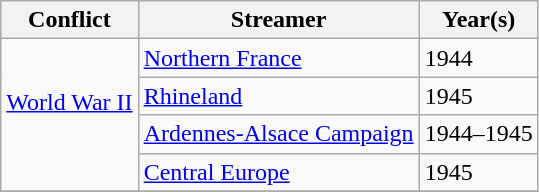<table class=wikitable>
<tr style="background:#efefef;">
<th>Conflict</th>
<th>Streamer</th>
<th>Year(s)</th>
</tr>
<tr>
<td rowspan="4"><a href='#'>World War II</a> <br> <br> </td>
<td><a href='#'>Northern France</a></td>
<td>1944</td>
</tr>
<tr>
<td><a href='#'>Rhineland</a></td>
<td>1945</td>
</tr>
<tr>
<td><a href='#'>Ardennes-Alsace Campaign</a></td>
<td>1944–1945</td>
</tr>
<tr>
<td><a href='#'>Central Europe</a></td>
<td>1945</td>
</tr>
<tr>
</tr>
</table>
